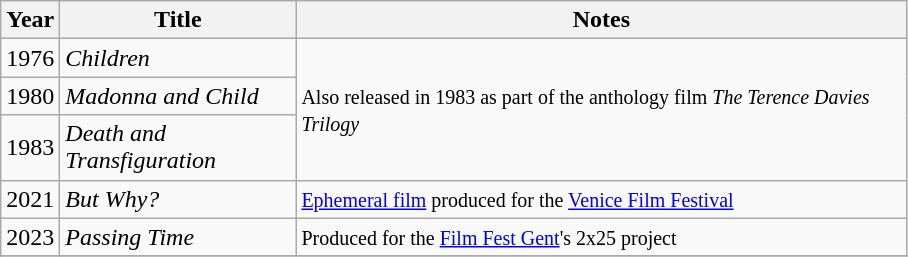<table class="wikitable sortable">
<tr>
<th>Year</th>
<th width=150>Title</th>
<th width=400>Notes</th>
</tr>
<tr>
<td>1976</td>
<td><em>Children</em></td>
<td rowspan="3"><small>Also released in 1983 as part of the anthology film <em>The Terence Davies Trilogy</em></small></td>
</tr>
<tr>
<td>1980</td>
<td><em>Madonna and Child</em></td>
</tr>
<tr>
<td>1983</td>
<td><em>Death and Transfiguration</em></td>
</tr>
<tr>
<td>2021</td>
<td><em>But Why?</em></td>
<td><small><a href='#'>Ephemeral film</a> produced for the <a href='#'>Venice Film Festival</a></small></td>
</tr>
<tr>
<td>2023</td>
<td><em>Passing Time</em></td>
<td><small>Produced for the <a href='#'>Film Fest Gent</a>'s 2x25 project</small></td>
</tr>
<tr>
</tr>
</table>
